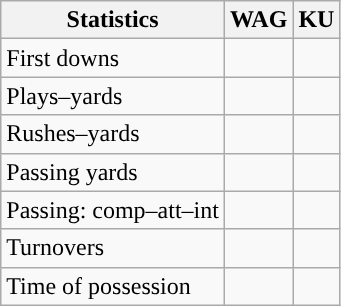<table class="wikitable" style="float:left">
<tr>
<th>Statistics</th>
<th>WAG</th>
<th>KU</th>
</tr>
<tr>
<td>First downs</td>
<td></td>
<td></td>
</tr>
<tr>
<td>Plays–yards</td>
<td></td>
<td></td>
</tr>
<tr>
<td>Rushes–yards</td>
<td></td>
<td></td>
</tr>
<tr>
<td>Passing yards</td>
<td></td>
<td></td>
</tr>
<tr>
<td>Passing: comp–att–int</td>
<td></td>
<td></td>
</tr>
<tr>
<td>Turnovers</td>
<td></td>
<td></td>
</tr>
<tr>
<td>Time of possession</td>
<td></td>
<td></td>
</tr>
</table>
